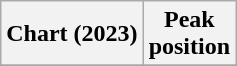<table class="wikitable plainrowheaders" style="text-align:center">
<tr>
<th scope="col">Chart (2023)</th>
<th scope="col">Peak<br>position</th>
</tr>
<tr>
</tr>
</table>
